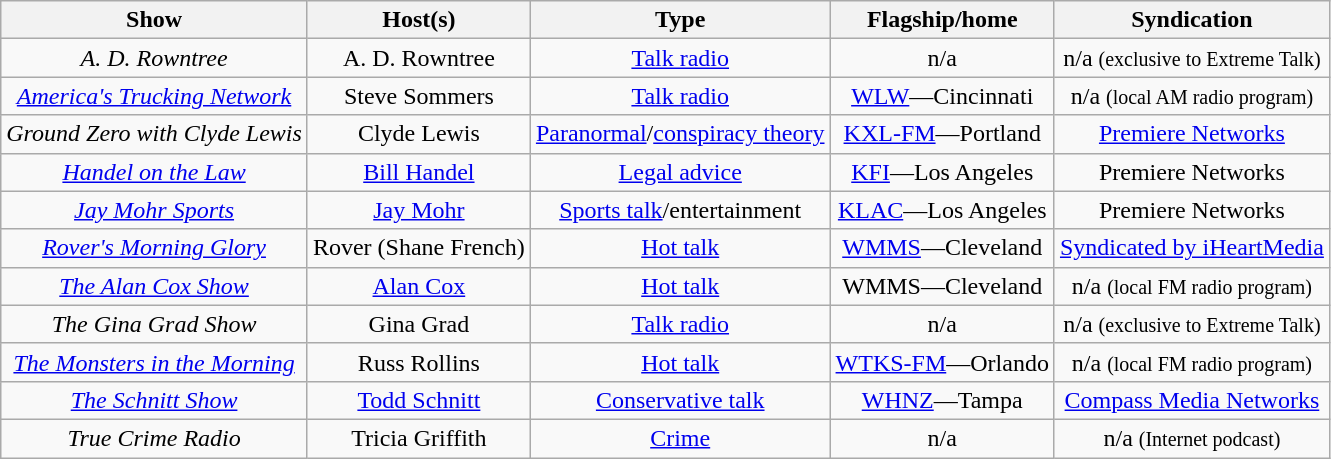<table class="wikitable sortable" style="text-align:center">
<tr>
<th>Show</th>
<th>Host(s)</th>
<th>Type</th>
<th>Flagship/home</th>
<th>Syndication</th>
</tr>
<tr>
<td><em>A. D. Rowntree</em></td>
<td>A. D. Rowntree</td>
<td><a href='#'>Talk radio</a></td>
<td>n/a</td>
<td>n/a <small>(exclusive to Extreme Talk)</small></td>
</tr>
<tr>
<td><em><a href='#'>America's Trucking Network</a></em></td>
<td>Steve Sommers</td>
<td><a href='#'>Talk radio</a></td>
<td><a href='#'>WLW</a>—Cincinnati</td>
<td>n/a <small>(local AM radio program)</small></td>
</tr>
<tr>
<td><em>Ground Zero with Clyde Lewis</em></td>
<td>Clyde Lewis</td>
<td><a href='#'>Paranormal</a>/<a href='#'>conspiracy theory</a></td>
<td><a href='#'>KXL-FM</a>—Portland</td>
<td><a href='#'>Premiere Networks</a></td>
</tr>
<tr>
<td><em><a href='#'>Handel on the Law</a></em></td>
<td><a href='#'>Bill Handel</a></td>
<td><a href='#'>Legal advice</a></td>
<td><a href='#'>KFI</a>—Los Angeles</td>
<td>Premiere Networks</td>
</tr>
<tr>
<td><em><a href='#'>Jay Mohr Sports</a></em></td>
<td><a href='#'>Jay Mohr</a></td>
<td><a href='#'>Sports talk</a>/entertainment</td>
<td><a href='#'>KLAC</a>—Los Angeles</td>
<td>Premiere Networks</td>
</tr>
<tr>
<td><em><a href='#'>Rover's Morning Glory</a></em></td>
<td>Rover (Shane French)</td>
<td><a href='#'>Hot talk</a></td>
<td><a href='#'>WMMS</a>—Cleveland</td>
<td><a href='#'>Syndicated by iHeartMedia</a></td>
</tr>
<tr>
<td><em><a href='#'>The Alan Cox Show</a></em></td>
<td><a href='#'>Alan Cox</a></td>
<td><a href='#'>Hot talk</a></td>
<td>WMMS—Cleveland</td>
<td>n/a <small>(local FM radio program)</small><br></td>
</tr>
<tr>
<td><em>The Gina Grad Show</em></td>
<td>Gina Grad</td>
<td><a href='#'>Talk radio</a></td>
<td>n/a</td>
<td>n/a <small>(exclusive to Extreme Talk)</small></td>
</tr>
<tr>
<td><em><a href='#'>The Monsters in the Morning</a></em></td>
<td>Russ Rollins</td>
<td><a href='#'>Hot talk</a></td>
<td><a href='#'>WTKS-FM</a>—Orlando</td>
<td>n/a <small>(local FM radio program)</small></td>
</tr>
<tr>
<td><em><a href='#'>The Schnitt Show</a></em></td>
<td><a href='#'>Todd Schnitt</a></td>
<td><a href='#'>Conservative talk</a></td>
<td><a href='#'>WHNZ</a>—Tampa</td>
<td><a href='#'>Compass Media Networks</a></td>
</tr>
<tr>
<td><em>True Crime Radio</em></td>
<td>Tricia Griffith</td>
<td><a href='#'>Crime</a></td>
<td>n/a</td>
<td>n/a <small>(Internet podcast)</small></td>
</tr>
</table>
